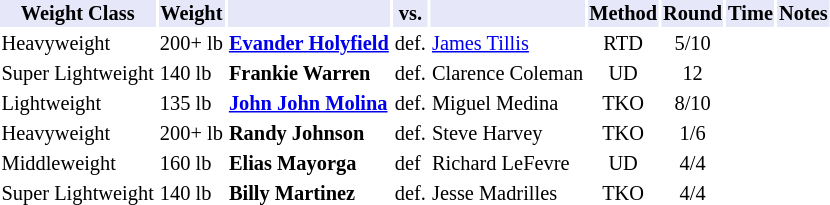<table class="toccolours" style="font-size: 85%;">
<tr>
<th style="background:#e6e8fa; color:#000; text-align:center;">Weight Class</th>
<th style="background:#e6e8fa; color:#000; text-align:center;">Weight</th>
<th style="background:#e6e8fa; color:#000; text-align:center;"></th>
<th style="background:#e6e8fa; color:#000; text-align:center;">vs.</th>
<th style="background:#e6e8fa; color:#000; text-align:center;"></th>
<th style="background:#e6e8fa; color:#000; text-align:center;">Method</th>
<th style="background:#e6e8fa; color:#000; text-align:center;">Round</th>
<th style="background:#e6e8fa; color:#000; text-align:center;">Time</th>
<th style="background:#e6e8fa; color:#000; text-align:center;">Notes</th>
</tr>
<tr>
<td>Heavyweight</td>
<td>200+ lb</td>
<td><strong><a href='#'>Evander Holyfield</a></strong></td>
<td>def.</td>
<td><a href='#'>James Tillis</a></td>
<td align=center>RTD</td>
<td align=center>5/10</td>
<td align=center></td>
</tr>
<tr>
<td>Super Lightweight</td>
<td>140 lb</td>
<td><strong>Frankie Warren</strong></td>
<td>def.</td>
<td>Clarence Coleman</td>
<td align=center>UD</td>
<td align=center>12</td>
<td align=center></td>
</tr>
<tr>
<td>Lightweight</td>
<td>135 lb</td>
<td><strong><a href='#'>John John Molina</a></strong></td>
<td>def.</td>
<td>Miguel Medina</td>
<td align=center>TKO</td>
<td align=center>8/10</td>
<td align=center></td>
</tr>
<tr>
<td>Heavyweight</td>
<td>200+ lb</td>
<td><strong>Randy Johnson</strong></td>
<td>def.</td>
<td>Steve Harvey</td>
<td align=center>TKO</td>
<td align=center>1/6</td>
<td align=center></td>
</tr>
<tr>
<td>Middleweight</td>
<td>160 lb</td>
<td><strong>Elias Mayorga</strong></td>
<td>def</td>
<td>Richard LeFevre</td>
<td align=center>UD</td>
<td align=center>4/4</td>
<td align=center></td>
</tr>
<tr>
<td>Super Lightweight</td>
<td>140 lb</td>
<td><strong>Billy Martinez</strong></td>
<td>def.</td>
<td>Jesse Madrilles</td>
<td align=center>TKO</td>
<td align=center>4/4</td>
<td align=center></td>
</tr>
</table>
